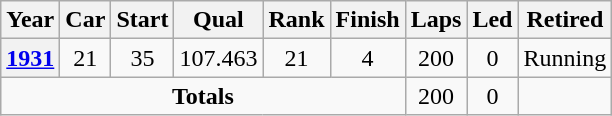<table class="wikitable" style="text-align:center">
<tr>
<th>Year</th>
<th>Car</th>
<th>Start</th>
<th>Qual</th>
<th>Rank</th>
<th>Finish</th>
<th>Laps</th>
<th>Led</th>
<th>Retired</th>
</tr>
<tr>
<th><a href='#'>1931</a></th>
<td>21</td>
<td>35</td>
<td>107.463</td>
<td>21</td>
<td>4</td>
<td>200</td>
<td>0</td>
<td>Running</td>
</tr>
<tr>
<td colspan=6><strong>Totals</strong></td>
<td>200</td>
<td>0</td>
<td></td>
</tr>
</table>
